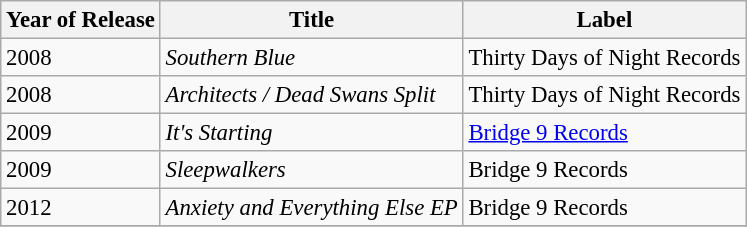<table class="wikitable" style="font-size:95%;">
<tr>
<th>Year of Release</th>
<th>Title</th>
<th>Label</th>
</tr>
<tr>
<td>2008</td>
<td><em>Southern Blue</em></td>
<td>Thirty Days of Night Records</td>
</tr>
<tr>
<td>2008</td>
<td><em>Architects / Dead Swans Split</em></td>
<td>Thirty Days of Night Records</td>
</tr>
<tr>
<td>2009</td>
<td><em>It's Starting</em></td>
<td><a href='#'>Bridge 9 Records</a></td>
</tr>
<tr>
<td>2009</td>
<td><em>Sleepwalkers</em></td>
<td>Bridge 9 Records</td>
</tr>
<tr>
<td>2012</td>
<td><em>Anxiety and Everything Else EP</em></td>
<td>Bridge 9 Records</td>
</tr>
<tr>
</tr>
</table>
